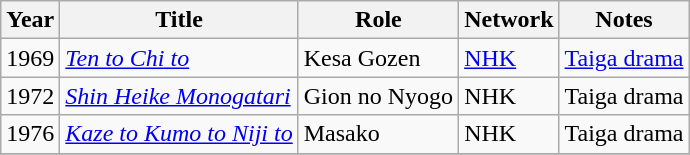<table class="wikitable">
<tr>
<th>Year</th>
<th>Title</th>
<th>Role</th>
<th>Network</th>
<th>Notes</th>
</tr>
<tr>
<td>1969</td>
<td><em><a href='#'>Ten to Chi to</a></em></td>
<td>Kesa Gozen</td>
<td><a href='#'>NHK</a></td>
<td><a href='#'>Taiga drama</a></td>
</tr>
<tr>
<td>1972</td>
<td><em><a href='#'>Shin Heike Monogatari</a></em></td>
<td>Gion no Nyogo</td>
<td>NHK</td>
<td>Taiga drama</td>
</tr>
<tr>
<td>1976</td>
<td><em><a href='#'>Kaze to Kumo to Niji to</a></em></td>
<td>Masako</td>
<td>NHK</td>
<td>Taiga drama</td>
</tr>
<tr>
</tr>
</table>
